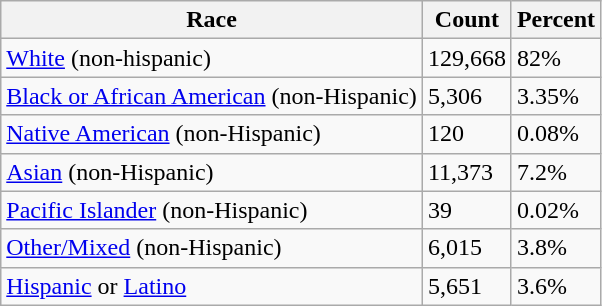<table class="wikitable">
<tr>
<th>Race</th>
<th>Count</th>
<th>Percent</th>
</tr>
<tr>
<td><a href='#'>White</a> (non-hispanic)</td>
<td>129,668</td>
<td>82%</td>
</tr>
<tr>
<td><a href='#'>Black or African American</a> (non-Hispanic)</td>
<td>5,306</td>
<td>3.35%</td>
</tr>
<tr>
<td><a href='#'>Native American</a> (non-Hispanic)</td>
<td>120</td>
<td>0.08%</td>
</tr>
<tr>
<td><a href='#'>Asian</a> (non-Hispanic)</td>
<td>11,373</td>
<td>7.2%</td>
</tr>
<tr>
<td><a href='#'>Pacific Islander</a> (non-Hispanic)</td>
<td>39</td>
<td>0.02%</td>
</tr>
<tr>
<td><a href='#'>Other/Mixed</a> (non-Hispanic)</td>
<td>6,015</td>
<td>3.8%</td>
</tr>
<tr>
<td><a href='#'>Hispanic</a> or <a href='#'>Latino</a></td>
<td>5,651</td>
<td>3.6%</td>
</tr>
</table>
